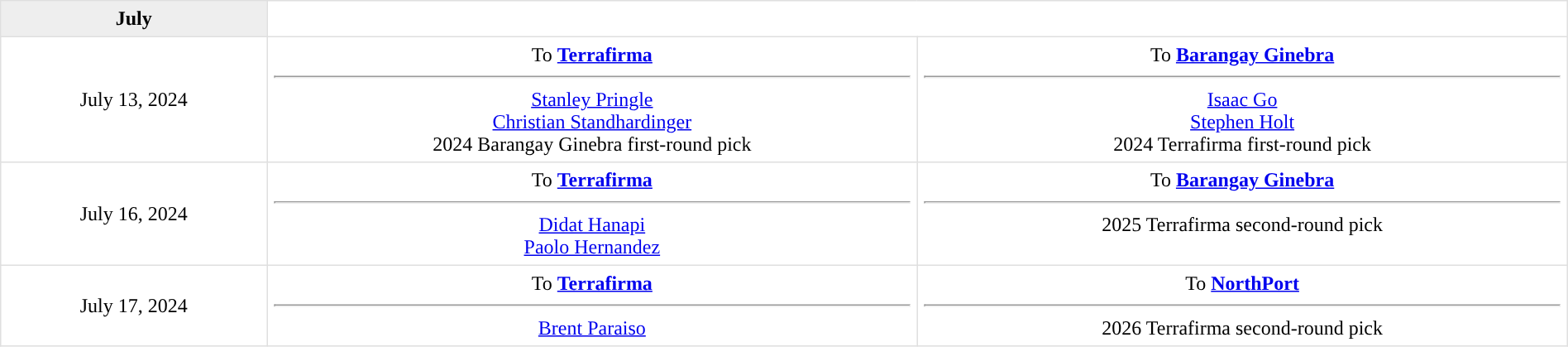<table border=1 style="border-collapse:collapse; text-align: center; width: 100%" bordercolor="#DFDFDF"  cellpadding="5">
<tr bgcolor="eeeeee">
<th>July</th>
</tr>
<tr>
<td style="width:12%">July 13, 2024</td>
<td style="width:29.3%" valign="top">To <strong><a href='#'>Terrafirma</a></strong><hr><a href='#'>Stanley Pringle</a><br><a href='#'>Christian Standhardinger</a><br>2024 Barangay Ginebra first-round pick</td>
<td style="width:29.3%" valign="top">To <strong><a href='#'>Barangay Ginebra</a></strong><hr><a href='#'>Isaac Go</a><br><a href='#'>Stephen Holt</a><br>2024 Terrafirma first-round pick</td>
</tr>
<tr>
<td style="width:12%">July 16, 2024</td>
<td style="width:29.3%" valign="top">To <strong><a href='#'>Terrafirma</a></strong><hr><a href='#'>Didat Hanapi</a><br><a href='#'>Paolo Hernandez</a></td>
<td style="width:29.3%" valign="top">To <strong><a href='#'>Barangay Ginebra</a></strong><hr>2025 Terrafirma second-round pick</td>
</tr>
<tr>
<td style="width:12%">July 17, 2024</td>
<td style="width:29.3%" valign="top">To <strong><a href='#'>Terrafirma</a></strong><hr><a href='#'>Brent Paraiso</a></td>
<td style="width:29.3%" valign="top">To <strong><a href='#'>NorthPort</a></strong><hr>2026 Terrafirma second-round pick</td>
</tr>
</table>
